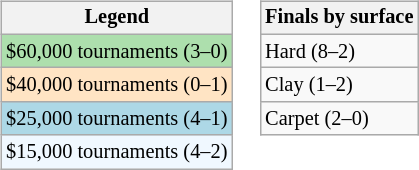<table>
<tr valign=top>
<td><br><table class="wikitable" style="font-size:85%">
<tr>
<th>Legend</th>
</tr>
<tr style="background:#addfad;">
<td>$60,000 tournaments (3–0)</td>
</tr>
<tr style="background:#ffe4c4;">
<td>$40,000 tournaments (0–1)</td>
</tr>
<tr style="background:lightblue;">
<td>$25,000 tournaments (4–1)</td>
</tr>
<tr style="background:#f0f8ff;">
<td>$15,000 tournaments (4–2)</td>
</tr>
</table>
</td>
<td><br><table class="wikitable" style="font-size:85%;">
<tr>
<th>Finals by surface</th>
</tr>
<tr>
<td>Hard (8–2)</td>
</tr>
<tr>
<td>Clay (1–2)</td>
</tr>
<tr>
<td>Carpet (2–0)</td>
</tr>
</table>
</td>
</tr>
</table>
